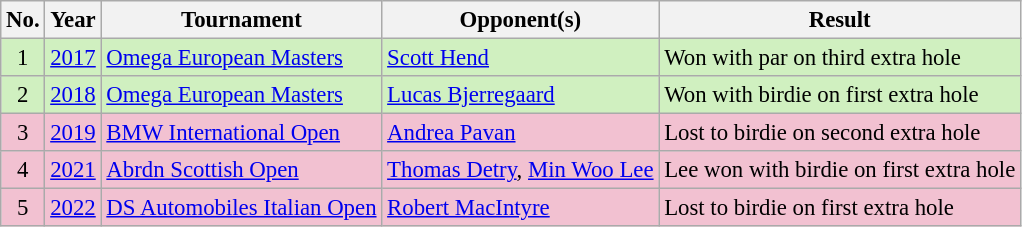<table class="wikitable" style="font-size:95%;">
<tr>
<th>No.</th>
<th>Year</th>
<th>Tournament</th>
<th>Opponent(s)</th>
<th>Result</th>
</tr>
<tr style="background:#D0F0C0;">
<td align=center>1</td>
<td><a href='#'>2017</a></td>
<td><a href='#'>Omega European Masters</a></td>
<td> <a href='#'>Scott Hend</a></td>
<td>Won with par on third extra hole</td>
</tr>
<tr style="background:#D0F0C0;">
<td align=center>2</td>
<td><a href='#'>2018</a></td>
<td><a href='#'>Omega European Masters</a></td>
<td> <a href='#'>Lucas Bjerregaard</a></td>
<td>Won with birdie on first extra hole</td>
</tr>
<tr style="background:#F2C1D1;">
<td align=center>3</td>
<td><a href='#'>2019</a></td>
<td><a href='#'>BMW International Open</a></td>
<td> <a href='#'>Andrea Pavan</a></td>
<td>Lost to birdie on second extra hole</td>
</tr>
<tr style="background:#F2C1D1;">
<td align=center>4</td>
<td><a href='#'>2021</a></td>
<td><a href='#'>Abrdn Scottish Open</a></td>
<td> <a href='#'>Thomas Detry</a>,  <a href='#'>Min Woo Lee</a></td>
<td>Lee won with birdie on first extra hole</td>
</tr>
<tr style="background:#F2C1D1;">
<td align=center>5</td>
<td><a href='#'>2022</a></td>
<td><a href='#'>DS Automobiles Italian Open</a></td>
<td> <a href='#'>Robert MacIntyre</a></td>
<td>Lost to birdie on first extra hole</td>
</tr>
</table>
